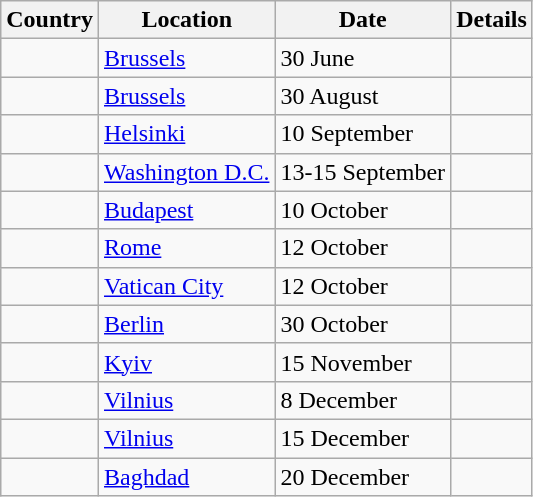<table class="wikitable sortable">
<tr>
<th>Country</th>
<th>Location</th>
<th>Date</th>
<th>Details</th>
</tr>
<tr>
<td></td>
<td><a href='#'>Brussels</a></td>
<td>30 June</td>
<td></td>
</tr>
<tr>
<td></td>
<td><a href='#'>Brussels</a></td>
<td>30 August</td>
<td></td>
</tr>
<tr>
<td></td>
<td><a href='#'>Helsinki</a></td>
<td>10 September</td>
<td></td>
</tr>
<tr>
<td></td>
<td><a href='#'>Washington D.C.</a></td>
<td>13-15 September</td>
<td></td>
</tr>
<tr>
<td></td>
<td><a href='#'>Budapest</a></td>
<td>10 October</td>
<td></td>
</tr>
<tr>
<td></td>
<td><a href='#'>Rome</a></td>
<td>12 October</td>
<td></td>
</tr>
<tr>
<td></td>
<td><a href='#'>Vatican City</a></td>
<td>12 October</td>
<td></td>
</tr>
<tr>
<td></td>
<td><a href='#'>Berlin</a></td>
<td>30 October</td>
<td></td>
</tr>
<tr>
<td></td>
<td><a href='#'>Kyiv</a></td>
<td>15 November</td>
<td></td>
</tr>
<tr>
<td></td>
<td><a href='#'>Vilnius</a></td>
<td>8 December</td>
<td></td>
</tr>
<tr>
<td></td>
<td><a href='#'>Vilnius</a></td>
<td>15 December</td>
<td></td>
</tr>
<tr>
<td></td>
<td><a href='#'>Baghdad</a></td>
<td>20 December</td>
<td></td>
</tr>
</table>
